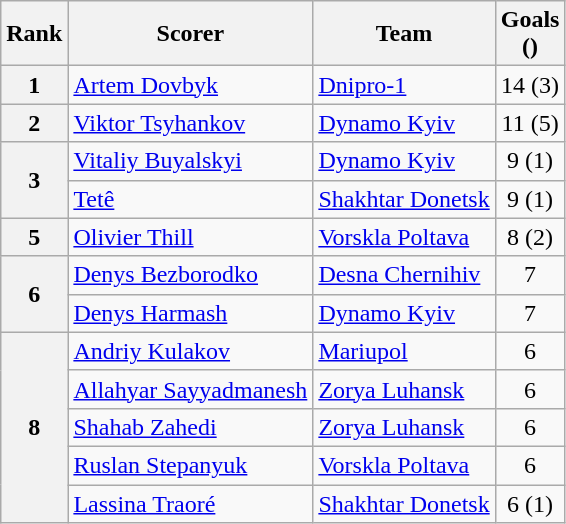<table class="wikitable">
<tr>
<th>Rank</th>
<th>Scorer</th>
<th>Team</th>
<th>Goals<br>()</th>
</tr>
<tr>
<th align=center rowspan=1>1</th>
<td> <a href='#'>Artem Dovbyk</a></td>
<td><a href='#'>Dnipro-1</a></td>
<td align=center>14 (3)</td>
</tr>
<tr>
<th align=center rowspan=1>2</th>
<td> <a href='#'>Viktor Tsyhankov</a></td>
<td><a href='#'>Dynamo Kyiv</a></td>
<td align=center>11 (5)</td>
</tr>
<tr>
<th align=center rowspan=2>3</th>
<td> <a href='#'>Vitaliy Buyalskyi</a></td>
<td><a href='#'>Dynamo Kyiv</a></td>
<td align=center>9 (1)</td>
</tr>
<tr>
<td> <a href='#'>Tetê</a></td>
<td><a href='#'>Shakhtar Donetsk</a></td>
<td align=center>9 (1)</td>
</tr>
<tr>
<th align=center rowspan=1>5</th>
<td> <a href='#'>Olivier Thill</a></td>
<td><a href='#'>Vorskla Poltava</a></td>
<td align=center>8 (2)</td>
</tr>
<tr>
<th align=center rowspan=2>6</th>
<td> <a href='#'>Denys Bezborodko</a></td>
<td><a href='#'>Desna Chernihiv</a></td>
<td align=center>7</td>
</tr>
<tr>
<td> <a href='#'>Denys Harmash</a></td>
<td><a href='#'>Dynamo Kyiv</a></td>
<td align=center>7</td>
</tr>
<tr>
<th align=center rowspan=5>8</th>
<td> <a href='#'>Andriy Kulakov</a></td>
<td><a href='#'>Mariupol</a></td>
<td align=center>6</td>
</tr>
<tr>
<td> <a href='#'>Allahyar Sayyadmanesh</a></td>
<td><a href='#'>Zorya Luhansk</a></td>
<td align=center>6</td>
</tr>
<tr>
<td> <a href='#'>Shahab Zahedi</a></td>
<td><a href='#'>Zorya Luhansk</a></td>
<td align=center>6</td>
</tr>
<tr>
<td> <a href='#'>Ruslan Stepanyuk</a></td>
<td><a href='#'>Vorskla Poltava</a></td>
<td align=center>6</td>
</tr>
<tr>
<td> <a href='#'>Lassina Traoré</a></td>
<td><a href='#'>Shakhtar Donetsk</a></td>
<td align=center>6 (1)</td>
</tr>
</table>
